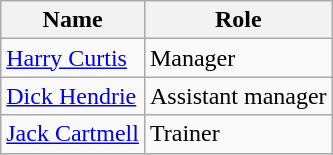<table class="wikitable">
<tr>
<th>Name</th>
<th>Role</th>
</tr>
<tr>
<td> <a href='#'>Harry Curtis</a></td>
<td>Manager</td>
</tr>
<tr>
<td> <a href='#'>Dick Hendrie</a></td>
<td>Assistant manager</td>
</tr>
<tr>
<td> <a href='#'>Jack Cartmell</a></td>
<td>Trainer</td>
</tr>
</table>
